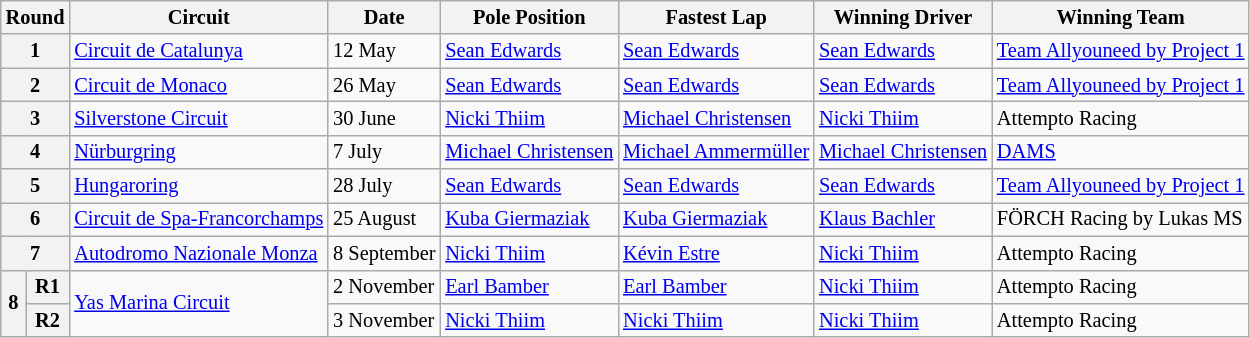<table class="wikitable" style="font-size: 85%">
<tr>
<th colspan=2>Round</th>
<th>Circuit</th>
<th>Date</th>
<th>Pole Position</th>
<th>Fastest Lap</th>
<th>Winning Driver</th>
<th>Winning Team</th>
</tr>
<tr>
<th colspan=2>1</th>
<td> <a href='#'>Circuit de Catalunya</a></td>
<td>12 May</td>
<td> <a href='#'>Sean Edwards</a></td>
<td> <a href='#'>Sean Edwards</a></td>
<td> <a href='#'>Sean Edwards</a></td>
<td> <a href='#'>Team Allyouneed by Project 1</a></td>
</tr>
<tr>
<th colspan=2>2</th>
<td> <a href='#'>Circuit de Monaco</a></td>
<td>26 May</td>
<td> <a href='#'>Sean Edwards</a></td>
<td> <a href='#'>Sean Edwards</a></td>
<td> <a href='#'>Sean Edwards</a></td>
<td> <a href='#'>Team Allyouneed by Project 1</a></td>
</tr>
<tr>
<th colspan=2>3</th>
<td> <a href='#'>Silverstone Circuit</a></td>
<td>30 June</td>
<td> <a href='#'>Nicki Thiim</a></td>
<td> <a href='#'>Michael Christensen</a></td>
<td> <a href='#'>Nicki Thiim</a></td>
<td> Attempto Racing</td>
</tr>
<tr>
<th colspan=2>4</th>
<td> <a href='#'>Nürburgring</a></td>
<td>7 July</td>
<td> <a href='#'>Michael Christensen</a></td>
<td> <a href='#'>Michael Ammermüller</a></td>
<td> <a href='#'>Michael Christensen</a></td>
<td> <a href='#'>DAMS</a></td>
</tr>
<tr>
<th colspan=2>5</th>
<td> <a href='#'>Hungaroring</a></td>
<td>28 July</td>
<td> <a href='#'>Sean Edwards</a></td>
<td> <a href='#'>Sean Edwards</a></td>
<td> <a href='#'>Sean Edwards</a></td>
<td> <a href='#'>Team Allyouneed by Project 1</a></td>
</tr>
<tr>
<th colspan=2>6</th>
<td> <a href='#'>Circuit de Spa-Francorchamps</a></td>
<td>25 August</td>
<td> <a href='#'>Kuba Giermaziak</a></td>
<td> <a href='#'>Kuba Giermaziak</a></td>
<td> <a href='#'>Klaus Bachler</a></td>
<td> FÖRCH Racing by Lukas MS</td>
</tr>
<tr>
<th colspan=2>7</th>
<td> <a href='#'>Autodromo Nazionale Monza</a></td>
<td>8 September</td>
<td> <a href='#'>Nicki Thiim</a></td>
<td> <a href='#'>Kévin Estre</a></td>
<td> <a href='#'>Nicki Thiim</a></td>
<td> Attempto Racing</td>
</tr>
<tr>
<th rowspan=2>8</th>
<th>R1</th>
<td rowspan=2> <a href='#'>Yas Marina Circuit</a></td>
<td>2 November</td>
<td> <a href='#'>Earl Bamber</a></td>
<td> <a href='#'>Earl Bamber</a></td>
<td> <a href='#'>Nicki Thiim</a></td>
<td> Attempto Racing</td>
</tr>
<tr>
<th>R2</th>
<td>3 November</td>
<td> <a href='#'>Nicki Thiim</a></td>
<td> <a href='#'>Nicki Thiim</a></td>
<td> <a href='#'>Nicki Thiim</a></td>
<td> Attempto Racing</td>
</tr>
</table>
